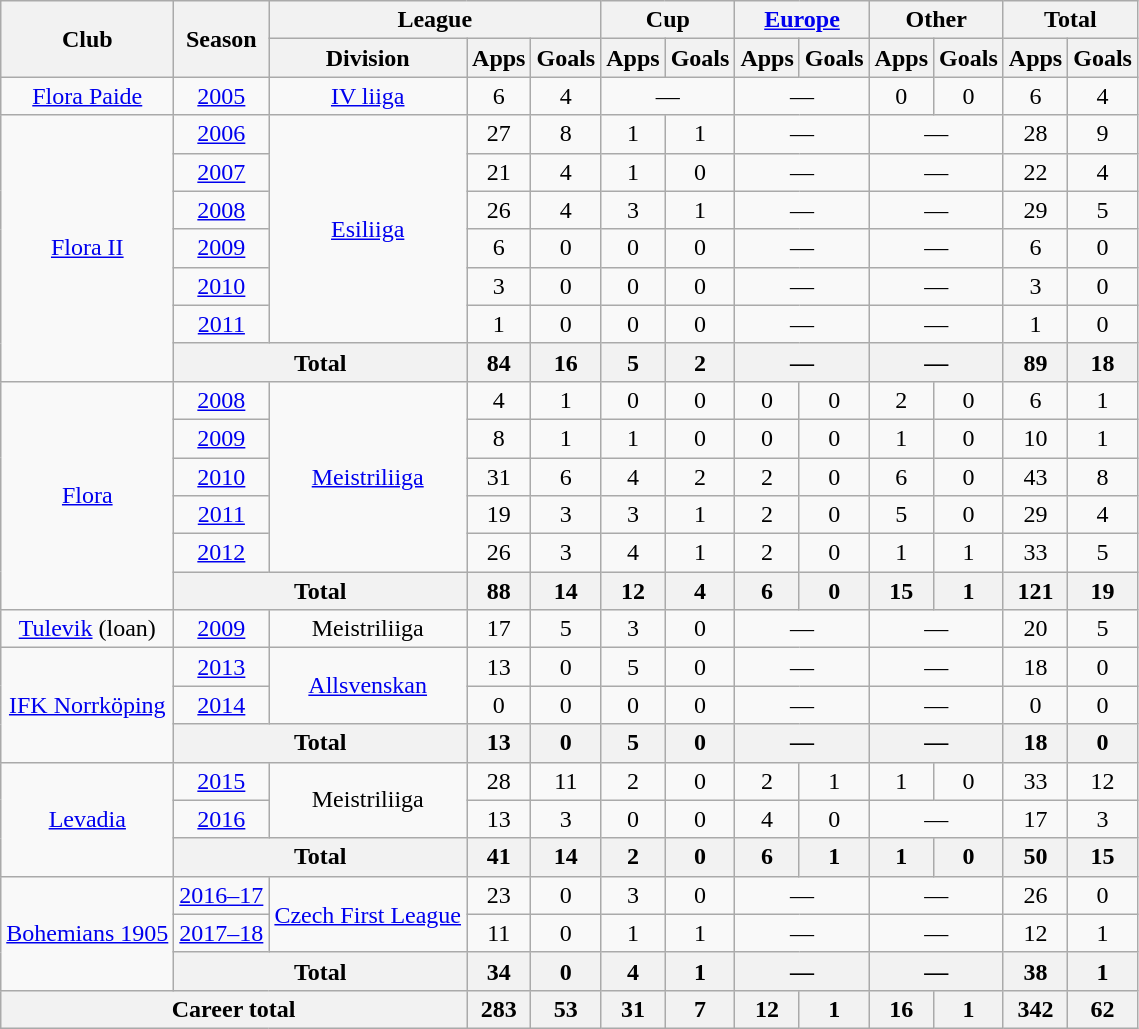<table class="wikitable" style="text-align: center;">
<tr>
<th rowspan=2>Club</th>
<th rowspan=2>Season</th>
<th colspan=3>League</th>
<th colspan=2>Cup</th>
<th colspan=2><a href='#'>Europe</a></th>
<th colspan=2>Other</th>
<th colspan=2>Total</th>
</tr>
<tr>
<th>Division</th>
<th>Apps</th>
<th>Goals</th>
<th>Apps</th>
<th>Goals</th>
<th>Apps</th>
<th>Goals</th>
<th>Apps</th>
<th>Goals</th>
<th>Apps</th>
<th>Goals</th>
</tr>
<tr>
<td><a href='#'>Flora Paide</a></td>
<td><a href='#'>2005</a></td>
<td><a href='#'>IV liiga</a></td>
<td>6</td>
<td>4</td>
<td colspan=2>—</td>
<td colspan=2>—</td>
<td>0</td>
<td>0</td>
<td>6</td>
<td>4</td>
</tr>
<tr>
<td rowspan=7><a href='#'>Flora II</a></td>
<td><a href='#'>2006</a></td>
<td rowspan=6><a href='#'>Esiliiga</a></td>
<td>27</td>
<td>8</td>
<td>1</td>
<td>1</td>
<td colspan=2>—</td>
<td colspan=2>—</td>
<td>28</td>
<td>9</td>
</tr>
<tr>
<td><a href='#'>2007</a></td>
<td>21</td>
<td>4</td>
<td>1</td>
<td>0</td>
<td colspan=2>—</td>
<td colspan=2>—</td>
<td>22</td>
<td>4</td>
</tr>
<tr>
<td><a href='#'>2008</a></td>
<td>26</td>
<td>4</td>
<td>3</td>
<td>1</td>
<td colspan=2>—</td>
<td colspan=2>—</td>
<td>29</td>
<td>5</td>
</tr>
<tr>
<td><a href='#'>2009</a></td>
<td>6</td>
<td>0</td>
<td>0</td>
<td>0</td>
<td colspan=2>—</td>
<td colspan=2>—</td>
<td>6</td>
<td>0</td>
</tr>
<tr>
<td><a href='#'>2010</a></td>
<td>3</td>
<td>0</td>
<td>0</td>
<td>0</td>
<td colspan=2>—</td>
<td colspan=2>—</td>
<td>3</td>
<td>0</td>
</tr>
<tr>
<td><a href='#'>2011</a></td>
<td>1</td>
<td>0</td>
<td>0</td>
<td>0</td>
<td colspan=2>—</td>
<td colspan=2>—</td>
<td>1</td>
<td>0</td>
</tr>
<tr>
<th colspan=2>Total</th>
<th>84</th>
<th>16</th>
<th>5</th>
<th>2</th>
<th colspan=2>—</th>
<th colspan=2>—</th>
<th>89</th>
<th>18</th>
</tr>
<tr>
<td rowspan=6><a href='#'>Flora</a></td>
<td><a href='#'>2008</a></td>
<td rowspan=5><a href='#'>Meistriliiga</a></td>
<td>4</td>
<td>1</td>
<td>0</td>
<td>0</td>
<td>0</td>
<td>0</td>
<td>2</td>
<td>0</td>
<td>6</td>
<td>1</td>
</tr>
<tr>
<td><a href='#'>2009</a></td>
<td>8</td>
<td>1</td>
<td>1</td>
<td>0</td>
<td>0</td>
<td>0</td>
<td>1</td>
<td>0</td>
<td>10</td>
<td>1</td>
</tr>
<tr>
<td><a href='#'>2010</a></td>
<td>31</td>
<td>6</td>
<td>4</td>
<td>2</td>
<td>2</td>
<td>0</td>
<td>6</td>
<td>0</td>
<td>43</td>
<td>8</td>
</tr>
<tr>
<td><a href='#'>2011</a></td>
<td>19</td>
<td>3</td>
<td>3</td>
<td>1</td>
<td>2</td>
<td>0</td>
<td>5</td>
<td>0</td>
<td>29</td>
<td>4</td>
</tr>
<tr>
<td><a href='#'>2012</a></td>
<td>26</td>
<td>3</td>
<td>4</td>
<td>1</td>
<td>2</td>
<td>0</td>
<td>1</td>
<td>1</td>
<td>33</td>
<td>5</td>
</tr>
<tr>
<th colspan=2>Total</th>
<th>88</th>
<th>14</th>
<th>12</th>
<th>4</th>
<th>6</th>
<th>0</th>
<th>15</th>
<th>1</th>
<th>121</th>
<th>19</th>
</tr>
<tr>
<td><a href='#'>Tulevik</a> (loan)</td>
<td><a href='#'>2009</a></td>
<td>Meistriliiga</td>
<td>17</td>
<td>5</td>
<td>3</td>
<td>0</td>
<td colspan=2>—</td>
<td colspan=2>—</td>
<td>20</td>
<td>5</td>
</tr>
<tr>
<td rowspan=3><a href='#'>IFK Norrköping</a></td>
<td><a href='#'>2013</a></td>
<td rowspan=2><a href='#'>Allsvenskan</a></td>
<td>13</td>
<td>0</td>
<td>5</td>
<td>0</td>
<td colspan=2>—</td>
<td colspan=2>—</td>
<td>18</td>
<td>0</td>
</tr>
<tr>
<td><a href='#'>2014</a></td>
<td>0</td>
<td>0</td>
<td>0</td>
<td>0</td>
<td colspan=2>—</td>
<td colspan=2>—</td>
<td>0</td>
<td>0</td>
</tr>
<tr>
<th colspan=2>Total</th>
<th>13</th>
<th>0</th>
<th>5</th>
<th>0</th>
<th colspan=2>—</th>
<th colspan=2>—</th>
<th>18</th>
<th>0</th>
</tr>
<tr>
<td rowspan=3><a href='#'>Levadia</a></td>
<td><a href='#'>2015</a></td>
<td rowspan=2>Meistriliiga</td>
<td>28</td>
<td>11</td>
<td>2</td>
<td>0</td>
<td>2</td>
<td>1</td>
<td>1</td>
<td>0</td>
<td>33</td>
<td>12</td>
</tr>
<tr>
<td><a href='#'>2016</a></td>
<td>13</td>
<td>3</td>
<td>0</td>
<td>0</td>
<td>4</td>
<td>0</td>
<td colspan=2>—</td>
<td>17</td>
<td>3</td>
</tr>
<tr>
<th colspan=2>Total</th>
<th>41</th>
<th>14</th>
<th>2</th>
<th>0</th>
<th>6</th>
<th>1</th>
<th>1</th>
<th>0</th>
<th>50</th>
<th>15</th>
</tr>
<tr>
<td rowspan=3><a href='#'>Bohemians 1905</a></td>
<td><a href='#'>2016–17</a></td>
<td rowspan=2><a href='#'>Czech First League</a></td>
<td>23</td>
<td>0</td>
<td>3</td>
<td>0</td>
<td colspan=2>—</td>
<td colspan=2>—</td>
<td>26</td>
<td>0</td>
</tr>
<tr>
<td><a href='#'>2017–18</a></td>
<td>11</td>
<td>0</td>
<td>1</td>
<td>1</td>
<td colspan=2>—</td>
<td colspan=2>—</td>
<td>12</td>
<td>1</td>
</tr>
<tr>
<th colspan=2>Total</th>
<th>34</th>
<th>0</th>
<th>4</th>
<th>1</th>
<th colspan=2>—</th>
<th colspan=2>—</th>
<th>38</th>
<th>1</th>
</tr>
<tr>
<th colspan=3>Career total</th>
<th>283</th>
<th>53</th>
<th>31</th>
<th>7</th>
<th>12</th>
<th>1</th>
<th>16</th>
<th>1</th>
<th>342</th>
<th>62</th>
</tr>
</table>
